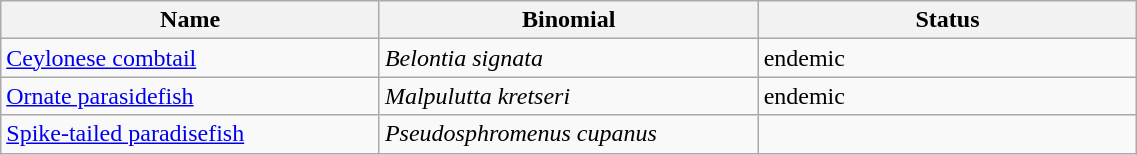<table width=60% class="wikitable">
<tr>
<th width=20%>Name</th>
<th width=20%>Binomial</th>
<th width=20%>Status</th>
</tr>
<tr>
<td><a href='#'>Ceylonese combtail</a></td>
<td><em>Belontia signata</em></td>
<td>endemic</td>
</tr>
<tr>
<td><a href='#'>Ornate parasidefish</a></td>
<td><em>Malpulutta kretseri</em></td>
<td>endemic</td>
</tr>
<tr>
<td><a href='#'>Spike-tailed paradisefish</a></td>
<td><em>Pseudosphromenus cupanus</em></td>
<td></td>
</tr>
</table>
